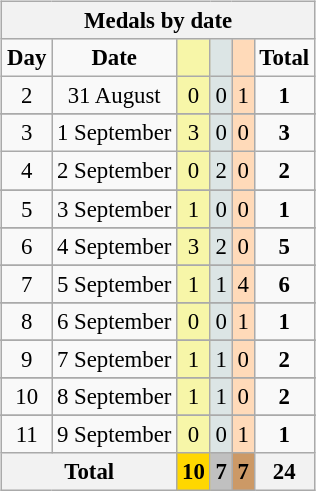<table class=wikitable style="font-size:95%; float:right;clear:right;margin-left:0.5em;">
<tr style="background:#efefef;">
<th colspan=6>Medals by date</th>
</tr>
<tr style="text-align:center;">
<td><strong>Day</strong></td>
<td><strong>Date</strong></td>
<td style="background:#F7F6A8;"></td>
<td style="background:#DCE5E5;"></td>
<td style="background:#FFDAB9;"></td>
<td><strong>Total</strong></td>
</tr>
<tr style="text-align:center;">
<td>2</td>
<td>31 August</td>
<td style="background:#F7F6A8;">0</td>
<td style="background:#DCE5E5;">0</td>
<td style="background:#FFDAB9;">1</td>
<td><strong>1</strong></td>
</tr>
<tr>
</tr>
<tr style="text-align:center;">
<td>3</td>
<td>1 September</td>
<td style="background:#F7F6A8;">3</td>
<td style="background:#DCE5E5;">0</td>
<td style="background:#FFDAB9;">0</td>
<td><strong>3</strong></td>
</tr>
<tr style="text-align:center;">
<td>4</td>
<td>2 September</td>
<td style="background:#F7F6A8;">0</td>
<td style="background:#DCE5E5;">2</td>
<td style="background:#FFDAB9;">0</td>
<td><strong>2</strong></td>
</tr>
<tr>
</tr>
<tr style="text-align:center;">
<td>5</td>
<td>3 September</td>
<td style="background:#F7F6A8;">1</td>
<td style="background:#DCE5E5;">0</td>
<td style="background:#FFDAB9;">0</td>
<td><strong>1</strong></td>
</tr>
<tr>
</tr>
<tr style="text-align:center;">
<td>6</td>
<td>4 September</td>
<td style="background:#F7F6A8;">3</td>
<td style="background:#DCE5E5;">2</td>
<td style="background:#FFDAB9;">0</td>
<td><strong>5</strong></td>
</tr>
<tr>
</tr>
<tr style="text-align:center;">
<td>7</td>
<td>5 September</td>
<td style="background:#F7F6A8;">1</td>
<td style="background:#DCE5E5;">1</td>
<td style="background:#FFDAB9;">4</td>
<td><strong>6</strong></td>
</tr>
<tr>
</tr>
<tr style="text-align:center;">
<td>8</td>
<td>6 September</td>
<td style="background:#F7F6A8;">0</td>
<td style="background:#DCE5E5;">0</td>
<td style="background:#FFDAB9;">1</td>
<td><strong>1</strong></td>
</tr>
<tr>
</tr>
<tr style="text-align:center;">
<td>9</td>
<td>7 September</td>
<td style="background:#F7F6A8;">1</td>
<td style="background:#DCE5E5;">1</td>
<td style="background:#FFDAB9;">0</td>
<td><strong>2</strong></td>
</tr>
<tr>
</tr>
<tr style="text-align:center;">
<td>10</td>
<td>8 September</td>
<td style="background:#F7F6A8;">1</td>
<td style="background:#DCE5E5;">1</td>
<td style="background:#FFDAB9;">0</td>
<td><strong>2</strong></td>
</tr>
<tr>
</tr>
<tr style="text-align:center;">
<td>11</td>
<td>9 September</td>
<td style="background:#F7F6A8;">0</td>
<td style="background:#DCE5E5;">0</td>
<td style="background:#FFDAB9;">1</td>
<td><strong>1</strong></td>
</tr>
<tr>
<th colspan="2">Total</th>
<th style="background:gold;">10</th>
<th style="background:silver;">7</th>
<th style="background:#c96;">7</th>
<th>24</th>
</tr>
</table>
